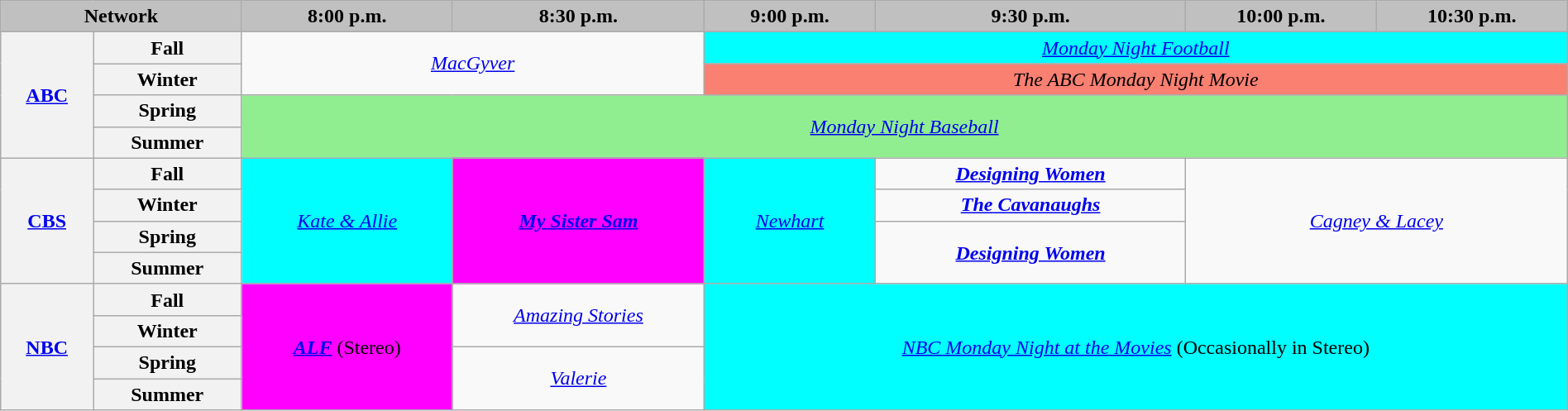<table class="wikitable" style="width:100%;margin-right:0;text-align:center">
<tr>
<th colspan="2" style="background-color:#C0C0C0;text-align:center">Network</th>
<th style="background-color:#C0C0C0;text-align:center">8:00 p.m.</th>
<th style="background-color:#C0C0C0;text-align:center">8:30 p.m.</th>
<th style="background-color:#C0C0C0;text-align:center">9:00 p.m.</th>
<th style="background-color:#C0C0C0;text-align:center">9:30 p.m.</th>
<th style="background-color:#C0C0C0;text-align:center">10:00 p.m.</th>
<th style="background-color:#C0C0C0;text-align:center">10:30 p.m.</th>
</tr>
<tr>
<th rowspan="4"><a href='#'>ABC</a></th>
<th>Fall</th>
<td rowspan="2" colspan="2"><em><a href='#'>MacGyver</a></em></td>
<td style="background:#00FFFF;" colspan="4"><em><a href='#'>Monday Night Football</a></em> </td>
</tr>
<tr>
<th>Winter</th>
<td style="background:#FA8072;" colspan="4"><em>The ABC Monday Night Movie</em></td>
</tr>
<tr>
<th>Spring</th>
<td rowspan="2" colspan="6" style="background:lightgreen"><em><a href='#'>Monday Night Baseball</a></em></td>
</tr>
<tr>
<th>Summer</th>
</tr>
<tr>
<th rowspan="4"><a href='#'>CBS</a></th>
<th>Fall</th>
<td style="background:#00FFFF;" rowspan="4"><em><a href='#'>Kate & Allie</a></em> </td>
<td style="background:#FF00FF;" rowspan="4"><strong><em><a href='#'>My Sister Sam</a></em></strong> </td>
<td style="background:#00FFFF;" rowspan="4"><em><a href='#'>Newhart</a></em> </td>
<td><strong><em><a href='#'>Designing Women</a></em></strong></td>
<td rowspan="4" colspan="2"><em><a href='#'>Cagney & Lacey</a></em></td>
</tr>
<tr>
<th>Winter</th>
<td><strong><em><a href='#'>The Cavanaughs</a></em></strong></td>
</tr>
<tr>
<th>Spring</th>
<td rowspan="2"><strong><em><a href='#'>Designing Women</a></em></strong></td>
</tr>
<tr>
<th>Summer</th>
</tr>
<tr>
<th rowspan="4"><a href='#'>NBC</a></th>
<th>Fall</th>
<td style="background:#FF00FF;" rowspan="4"><strong><em><a href='#'>ALF</a></em></strong> (Stereo) </td>
<td rowspan="2"><em><a href='#'>Amazing Stories</a></em></td>
<td style="background:#00FFFF;" rowspan="4" colspan="4"><em><a href='#'>NBC Monday Night at the Movies</a></em> (Occasionally in Stereo) </td>
</tr>
<tr>
<th>Winter</th>
</tr>
<tr>
<th>Spring</th>
<td rowspan="2"><em><a href='#'>Valerie</a></em></td>
</tr>
<tr>
<th>Summer</th>
</tr>
</table>
